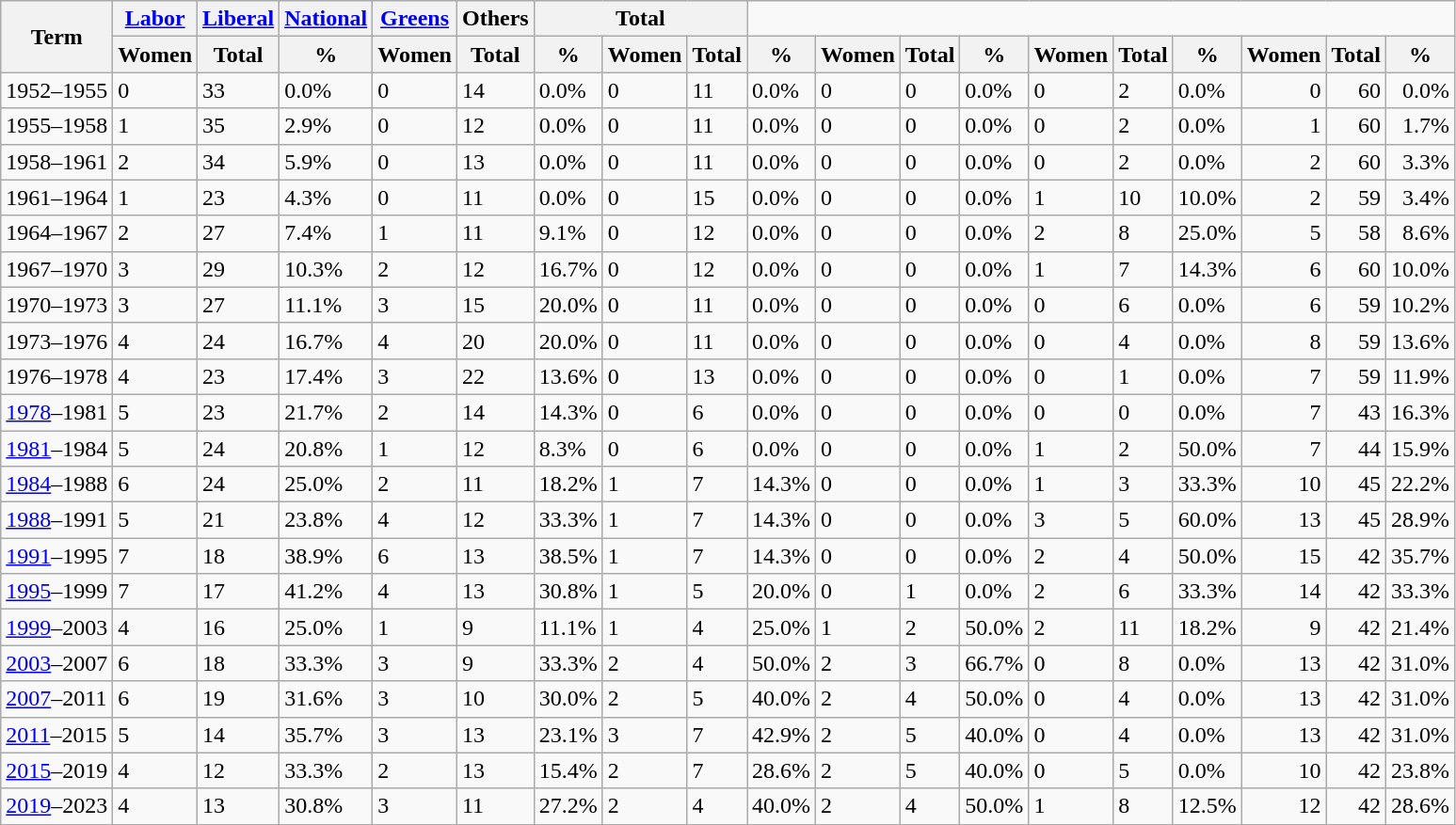<table class="wikitable">
<tr>
<th rowspan=2>Term</th>
<th><a href='#'>Labor</a></th>
<th><a href='#'>Liberal</a></th>
<th><a href='#'>National</a></th>
<th><a href='#'>Greens</a></th>
<th>Others</th>
<th colspan=3>Total</th>
</tr>
<tr>
<th>Women</th>
<th>Total</th>
<th>%</th>
<th>Women</th>
<th>Total</th>
<th>%</th>
<th>Women</th>
<th>Total</th>
<th>%</th>
<th>Women</th>
<th>Total</th>
<th>%</th>
<th>Women</th>
<th>Total</th>
<th>%</th>
<th>Women</th>
<th>Total</th>
<th>%</th>
</tr>
<tr>
<td>1952–1955</td>
<td>0</td>
<td>33</td>
<td>0.0%</td>
<td>0</td>
<td>14</td>
<td>0.0%</td>
<td>0</td>
<td>11</td>
<td>0.0%</td>
<td>0</td>
<td>0</td>
<td>0.0%</td>
<td>0</td>
<td>2</td>
<td>0.0%</td>
<td align=right>0</td>
<td align=right>60</td>
<td align=right>0.0%</td>
</tr>
<tr>
<td>1955–1958</td>
<td>1</td>
<td>35</td>
<td>2.9%</td>
<td>0</td>
<td>12</td>
<td>0.0%</td>
<td>0</td>
<td>11</td>
<td>0.0%</td>
<td>0</td>
<td>0</td>
<td>0.0%</td>
<td>0</td>
<td>2</td>
<td>0.0%</td>
<td align=right>1</td>
<td align=right>60</td>
<td align=right>1.7%</td>
</tr>
<tr>
<td>1958–1961</td>
<td>2</td>
<td>34</td>
<td>5.9%</td>
<td>0</td>
<td>13</td>
<td>0.0%</td>
<td>0</td>
<td>11</td>
<td>0.0%</td>
<td>0</td>
<td>0</td>
<td>0.0%</td>
<td>0</td>
<td>2</td>
<td>0.0%</td>
<td align=right>2</td>
<td align=right>60</td>
<td align=right>3.3%</td>
</tr>
<tr>
<td>1961–1964</td>
<td>1</td>
<td>23</td>
<td>4.3%</td>
<td>0</td>
<td>11</td>
<td>0.0%</td>
<td>0</td>
<td>15</td>
<td>0.0%</td>
<td>0</td>
<td>0</td>
<td>0.0%</td>
<td>1</td>
<td>10</td>
<td>10.0%</td>
<td align=right>2</td>
<td align=right>59</td>
<td align=right>3.4%</td>
</tr>
<tr>
<td>1964–1967</td>
<td>2</td>
<td>27</td>
<td>7.4%</td>
<td>1</td>
<td>11</td>
<td>9.1%</td>
<td>0</td>
<td>12</td>
<td>0.0%</td>
<td>0</td>
<td>0</td>
<td>0.0%</td>
<td>2</td>
<td>8</td>
<td>25.0%</td>
<td align=right>5</td>
<td align=right>58</td>
<td align=right>8.6%</td>
</tr>
<tr>
<td>1967–1970</td>
<td>3</td>
<td>29</td>
<td>10.3%</td>
<td>2</td>
<td>12</td>
<td>16.7%</td>
<td>0</td>
<td>12</td>
<td>0.0%</td>
<td>0</td>
<td>0</td>
<td>0.0%</td>
<td>1</td>
<td>7</td>
<td>14.3%</td>
<td align=right>6</td>
<td align=right>60</td>
<td align=right>10.0%</td>
</tr>
<tr>
<td>1970–1973</td>
<td>3</td>
<td>27</td>
<td>11.1%</td>
<td>3</td>
<td>15</td>
<td>20.0%</td>
<td>0</td>
<td>11</td>
<td>0.0%</td>
<td>0</td>
<td>0</td>
<td>0.0%</td>
<td>0</td>
<td>6</td>
<td>0.0%</td>
<td align=right>6</td>
<td align=right>59</td>
<td align=right>10.2%</td>
</tr>
<tr>
<td>1973–1976</td>
<td>4</td>
<td>24</td>
<td>16.7%</td>
<td>4</td>
<td>20</td>
<td>20.0%</td>
<td>0</td>
<td>11</td>
<td>0.0%</td>
<td>0</td>
<td>0</td>
<td>0.0%</td>
<td>0</td>
<td>4</td>
<td>0.0%</td>
<td align=right>8</td>
<td align=right>59</td>
<td align=right>13.6%</td>
</tr>
<tr>
<td>1976–1978</td>
<td>4</td>
<td>23</td>
<td>17.4%</td>
<td>3</td>
<td>22</td>
<td>13.6%</td>
<td>0</td>
<td>13</td>
<td>0.0%</td>
<td>0</td>
<td>0</td>
<td>0.0%</td>
<td>0</td>
<td>1</td>
<td>0.0%</td>
<td align=right>7</td>
<td align=right>59</td>
<td align=right>11.9%</td>
</tr>
<tr>
<td><a href='#'>1978</a>–1981</td>
<td>5</td>
<td>23</td>
<td>21.7%</td>
<td>2</td>
<td>14</td>
<td>14.3%</td>
<td>0</td>
<td>6</td>
<td>0.0%</td>
<td>0</td>
<td>0</td>
<td>0.0%</td>
<td>0</td>
<td>0</td>
<td>0.0%</td>
<td align=right>7</td>
<td align=right>43</td>
<td align=right>16.3%</td>
</tr>
<tr>
<td><a href='#'>1981</a>–1984</td>
<td>5</td>
<td>24</td>
<td>20.8%</td>
<td>1</td>
<td>12</td>
<td>8.3%</td>
<td>0</td>
<td>6</td>
<td>0.0%</td>
<td>0</td>
<td>0</td>
<td>0.0%</td>
<td>1</td>
<td>2</td>
<td>50.0%</td>
<td align=right>7</td>
<td align=right>44</td>
<td align=right>15.9%</td>
</tr>
<tr>
<td><a href='#'>1984</a>–1988</td>
<td>6</td>
<td>24</td>
<td>25.0%</td>
<td>2</td>
<td>11</td>
<td>18.2%</td>
<td>1</td>
<td>7</td>
<td>14.3%</td>
<td>0</td>
<td>0</td>
<td>0.0%</td>
<td>1</td>
<td>3</td>
<td>33.3%</td>
<td align=right>10</td>
<td align=right>45</td>
<td align=right>22.2%</td>
</tr>
<tr>
<td><a href='#'>1988</a>–1991</td>
<td>5</td>
<td>21</td>
<td>23.8%</td>
<td>4</td>
<td>12</td>
<td>33.3%</td>
<td>1</td>
<td>7</td>
<td>14.3%</td>
<td>0</td>
<td>0</td>
<td>0.0%</td>
<td>3</td>
<td>5</td>
<td>60.0%</td>
<td align=right>13</td>
<td align=right>45</td>
<td align=right>28.9%</td>
</tr>
<tr>
<td><a href='#'>1991</a>–1995</td>
<td>7</td>
<td>18</td>
<td>38.9%</td>
<td>6</td>
<td>13</td>
<td>38.5%</td>
<td>1</td>
<td>7</td>
<td>14.3%</td>
<td>0</td>
<td>0</td>
<td>0.0%</td>
<td>2</td>
<td>4</td>
<td>50.0%</td>
<td align=right>15</td>
<td align=right>42</td>
<td align=right>35.7%</td>
</tr>
<tr>
<td><a href='#'>1995</a>–1999</td>
<td>7</td>
<td>17</td>
<td>41.2%</td>
<td>4</td>
<td>13</td>
<td>30.8%</td>
<td>1</td>
<td>5</td>
<td>20.0%</td>
<td>0</td>
<td>1</td>
<td>0.0%</td>
<td>2</td>
<td>6</td>
<td>33.3%</td>
<td align=right>14</td>
<td align=right>42</td>
<td align=right>33.3%</td>
</tr>
<tr>
<td><a href='#'>1999</a>–2003</td>
<td>4</td>
<td>16</td>
<td>25.0%</td>
<td>1</td>
<td>9</td>
<td>11.1%</td>
<td>1</td>
<td>4</td>
<td>25.0%</td>
<td>1</td>
<td>2</td>
<td>50.0%</td>
<td>2</td>
<td>11</td>
<td>18.2%</td>
<td align=right>9</td>
<td align=right>42</td>
<td align=right>21.4%</td>
</tr>
<tr>
<td><a href='#'>2003</a>–2007</td>
<td>6</td>
<td>18</td>
<td>33.3%</td>
<td>3</td>
<td>9</td>
<td>33.3%</td>
<td>2</td>
<td>4</td>
<td>50.0%</td>
<td>2</td>
<td>3</td>
<td>66.7%</td>
<td>0</td>
<td>8</td>
<td>0.0%</td>
<td align=right>13</td>
<td align=right>42</td>
<td align=right>31.0%</td>
</tr>
<tr>
<td><a href='#'>2007</a>–2011</td>
<td>6</td>
<td>19</td>
<td>31.6%</td>
<td>3</td>
<td>10</td>
<td>30.0%</td>
<td>2</td>
<td>5</td>
<td>40.0%</td>
<td>2</td>
<td>4</td>
<td>50.0%</td>
<td>0</td>
<td>4</td>
<td>0.0%</td>
<td align=right>13</td>
<td align=right>42</td>
<td align=right>31.0%</td>
</tr>
<tr>
<td><a href='#'>2011</a>–2015</td>
<td>5</td>
<td>14</td>
<td>35.7%</td>
<td>3</td>
<td>13</td>
<td>23.1%</td>
<td>3</td>
<td>7</td>
<td>42.9%</td>
<td>2</td>
<td>5</td>
<td>40.0%</td>
<td>0</td>
<td>4</td>
<td>0.0%</td>
<td align=right>13</td>
<td align=right>42</td>
<td align=right>31.0%</td>
</tr>
<tr>
<td><a href='#'>2015</a>–2019</td>
<td>4</td>
<td>12</td>
<td>33.3%</td>
<td>2</td>
<td>13</td>
<td>15.4%</td>
<td>2</td>
<td>7</td>
<td>28.6%</td>
<td>2</td>
<td>5</td>
<td>40.0%</td>
<td>0</td>
<td>5</td>
<td>0.0%</td>
<td align=right>10</td>
<td align=right>42</td>
<td align=right>23.8%</td>
</tr>
<tr>
<td><a href='#'>2019</a>–2023</td>
<td>4</td>
<td>13</td>
<td>30.8%</td>
<td>3</td>
<td>11</td>
<td>27.2%</td>
<td>2</td>
<td>4</td>
<td>40.0%</td>
<td>2</td>
<td>4</td>
<td>50.0%</td>
<td>1</td>
<td>8</td>
<td>12.5%</td>
<td align=right>12</td>
<td align=right>42</td>
<td align=right>28.6%</td>
</tr>
</table>
